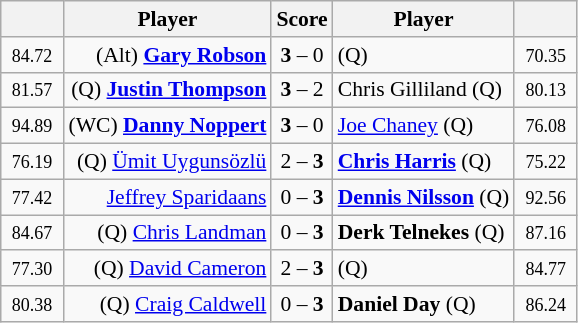<table class="wikitable" style="font-size:90%">
<tr>
<th width="35"></th>
<th>Player</th>
<th>Score</th>
<th>Player</th>
<th width="35"></th>
</tr>
<tr>
<td align=center><small><span>84.72</span></small></td>
<td align=right>(Alt) <strong><a href='#'>Gary Robson</a></strong> </td>
<td align="center"><strong>3</strong> – 0</td>
<td> (Q)</td>
<td align=center><small><span>70.35</span></small></td>
</tr>
<tr>
<td align=center><small><span>81.57</span></small></td>
<td align=right>(Q) <strong><a href='#'>Justin Thompson</a></strong> </td>
<td align="center"><strong>3</strong> – 2</td>
<td> Chris Gilliland (Q)</td>
<td align=center><small><span>80.13</span></small></td>
</tr>
<tr>
<td align=center><small><span>94.89</span></small></td>
<td align=right>(WC) <strong><a href='#'>Danny Noppert</a></strong> </td>
<td align="center"><strong>3</strong> – 0</td>
<td> <a href='#'>Joe Chaney</a> (Q)</td>
<td align=center><small><span>76.08</span></small></td>
</tr>
<tr>
<td align=center><small><span>76.19</span></small></td>
<td align=right>(Q) <a href='#'>Ümit Uygunsözlü</a> </td>
<td align="center">2 – <strong>3</strong></td>
<td> <strong><a href='#'>Chris Harris</a></strong> (Q)</td>
<td align=center><small><span>75.22</span></small></td>
</tr>
<tr>
<td align=center><small><span>77.42</span></small></td>
<td align=right><a href='#'>Jeffrey Sparidaans</a> </td>
<td align="center">0 – <strong>3</strong></td>
<td> <strong><a href='#'>Dennis Nilsson</a></strong> (Q)</td>
<td align=center><small><span>92.56</span></small></td>
</tr>
<tr>
<td align=center><small><span>84.67</span></small></td>
<td align=right>(Q) <a href='#'>Chris Landman</a> </td>
<td align="center">0 – <strong>3</strong></td>
<td> <strong>Derk Telnekes</strong> (Q)</td>
<td align=center><small><span>87.16</span></small></td>
</tr>
<tr>
<td align=center><small><span>77.30</span></small></td>
<td align=right>(Q) <a href='#'>David Cameron</a> </td>
<td align="center">2 – <strong>3</strong></td>
<td> (Q)</td>
<td align=center><small><span>84.77</span></small></td>
</tr>
<tr>
<td align=center><small><span>80.38</span></small></td>
<td align=right>(Q) <a href='#'>Craig Caldwell</a> </td>
<td align="center">0 – <strong>3</strong></td>
<td> <strong>Daniel Day</strong> (Q)</td>
<td align=center><small><span>86.24</span></small></td>
</tr>
</table>
